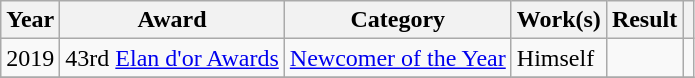<table class="wikitable">
<tr>
<th>Year</th>
<th>Award</th>
<th>Category</th>
<th>Work(s)</th>
<th>Result</th>
<th></th>
</tr>
<tr>
<td>2019</td>
<td>43rd <a href='#'>Elan d'or Awards</a></td>
<td><a href='#'>Newcomer of the Year</a></td>
<td>Himself</td>
<td></td>
<td></td>
</tr>
<tr>
</tr>
</table>
